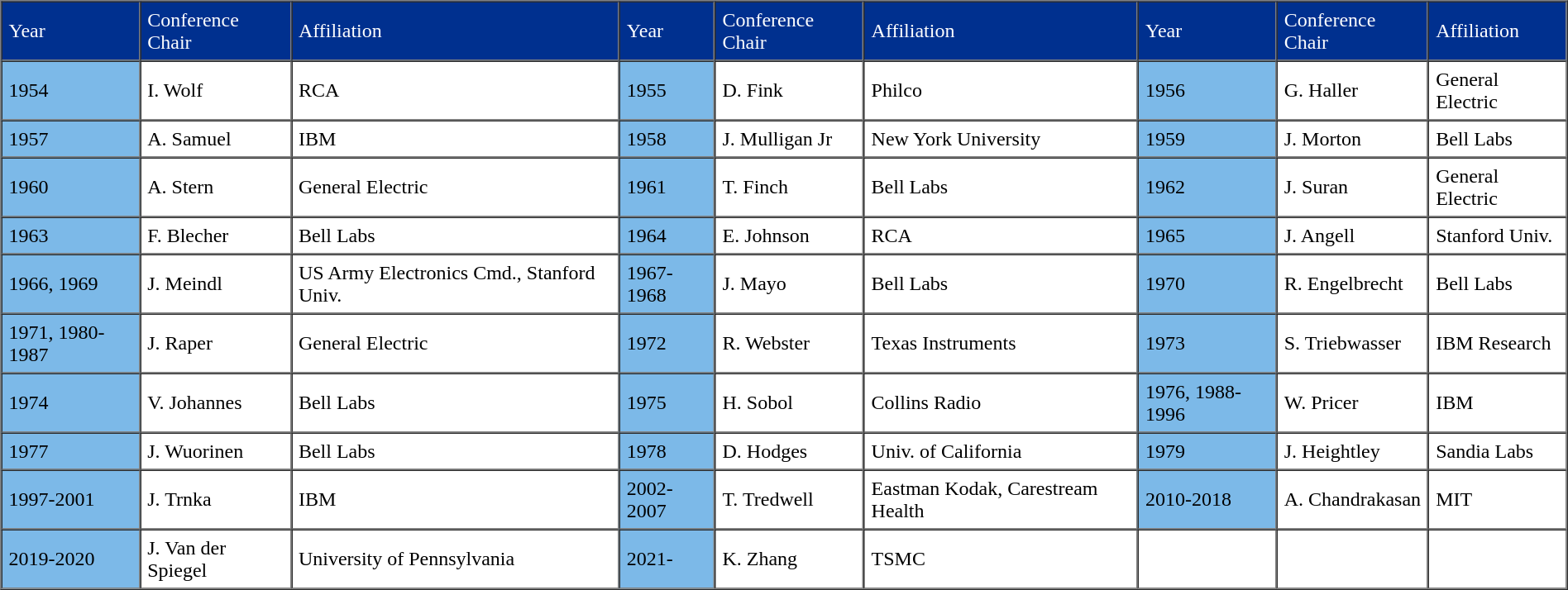<table border="1" cellpadding="5" cellspacing="0" align="center">
<tr>
<td style="background:#00308F; color: white ">Year</td>
<td style="background:#00308F; color: white ">Conference Chair</td>
<td style="background:#00308F; color: white ">Affiliation</td>
<td style="background:#00308F; color: white ">Year</td>
<td style="background:#00308F; color: white ">Conference Chair</td>
<td style="background:#00308F; color: white ">Affiliation</td>
<td style="background:#00308F; color: white ">Year</td>
<td style="background:#00308F; color: white ">Conference Chair</td>
<td style="background:#00308F; color: white ">Affiliation</td>
</tr>
<tr>
<td style="background: #7CB9E8; color:black">1954</td>
<td>I. Wolf</td>
<td>RCA</td>
<td style="background: #7CB9E8; color:black">1955</td>
<td>D. Fink</td>
<td>Philco</td>
<td style="background: #7CB9E8; color:black">1956</td>
<td>G. Haller</td>
<td>General Electric</td>
</tr>
<tr>
<td style="background: #7CB9E8; color:black">1957</td>
<td>A. Samuel</td>
<td>IBM</td>
<td style="background: #7CB9E8; color:black">1958</td>
<td>J. Mulligan Jr</td>
<td>New York University</td>
<td style="background: #7CB9E8; color:black">1959</td>
<td>J. Morton</td>
<td>Bell Labs</td>
</tr>
<tr>
<td style="background: #7CB9E8; color:black">1960</td>
<td>A. Stern</td>
<td>General Electric</td>
<td style="background: #7CB9E8; color:black">1961</td>
<td>T. Finch</td>
<td>Bell Labs</td>
<td style="background: #7CB9E8; color:black">1962</td>
<td>J. Suran</td>
<td>General Electric</td>
</tr>
<tr>
<td style="background: #7CB9E8; color:black">1963</td>
<td>F. Blecher</td>
<td>Bell Labs</td>
<td style="background: #7CB9E8; color:black">1964</td>
<td>E. Johnson</td>
<td>RCA</td>
<td style="background: #7CB9E8; color:black">1965</td>
<td>J. Angell</td>
<td>Stanford Univ.</td>
</tr>
<tr>
<td style="background: #7CB9E8; color:black">1966, 1969</td>
<td>J. Meindl</td>
<td>US Army Electronics Cmd., Stanford Univ.</td>
<td style="background: #7CB9E8; color:black">1967-1968</td>
<td>J. Mayo</td>
<td>Bell Labs</td>
<td style="background: #7CB9E8; color:black">1970</td>
<td>R. Engelbrecht</td>
<td>Bell Labs</td>
</tr>
<tr>
<td style="background: #7CB9E8; color:black">1971, 1980-1987</td>
<td>J. Raper</td>
<td>General Electric</td>
<td style="background: #7CB9E8; color:black">1972</td>
<td>R. Webster</td>
<td>Texas Instruments</td>
<td style="background: #7CB9E8; color:black">1973</td>
<td>S. Triebwasser</td>
<td>IBM Research</td>
</tr>
<tr>
<td style="background: #7CB9E8; color:black">1974</td>
<td>V. Johannes</td>
<td>Bell Labs</td>
<td style="background: #7CB9E8; color:black">1975</td>
<td>H. Sobol</td>
<td>Collins Radio</td>
<td style="background: #7CB9E8; color:black">1976, 1988-1996</td>
<td>W. Pricer</td>
<td>IBM</td>
</tr>
<tr>
<td style="background: #7CB9E8; color:black">1977</td>
<td>J. Wuorinen</td>
<td>Bell Labs</td>
<td style="background: #7CB9E8; color:black">1978</td>
<td>D. Hodges</td>
<td>Univ. of California</td>
<td style="background: #7CB9E8; color:black">1979</td>
<td>J. Heightley</td>
<td>Sandia Labs</td>
</tr>
<tr>
<td style="background: #7CB9E8; color:black">1997-2001</td>
<td>J. Trnka</td>
<td>IBM</td>
<td style="background: #7CB9E8; color:black">2002-2007</td>
<td>T. Tredwell</td>
<td>Eastman Kodak, Carestream Health</td>
<td style="background: #7CB9E8; color:black">2010-2018</td>
<td>A. Chandrakasan</td>
<td>MIT</td>
</tr>
<tr>
<td style="background: #7CB9E8; color:black">2019-2020</td>
<td>J. Van der Spiegel</td>
<td>University of Pennsylvania</td>
<td style="background: #7CB9E8; color:black">2021-</td>
<td>K. Zhang</td>
<td>TSMC</td>
<td></td>
<td></td>
<td></td>
</tr>
</table>
